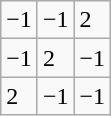<table class="wikitable">
<tr>
<td>−1</td>
<td>−1</td>
<td>2</td>
</tr>
<tr>
<td>−1</td>
<td>2</td>
<td>−1</td>
</tr>
<tr>
<td>2</td>
<td>−1</td>
<td>−1</td>
</tr>
</table>
